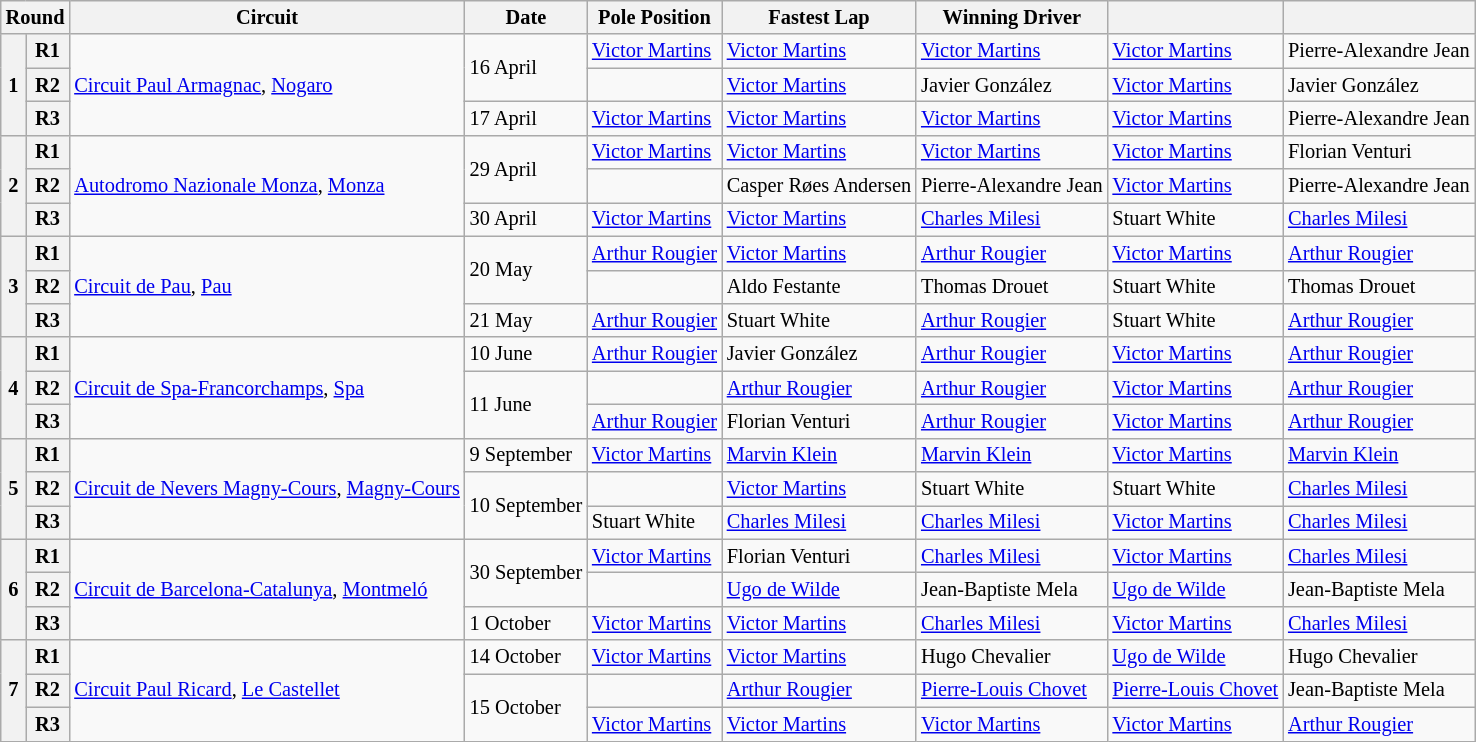<table class="wikitable" style="font-size:85%">
<tr>
<th colspan=2>Round</th>
<th>Circuit</th>
<th>Date</th>
<th>Pole Position</th>
<th>Fastest Lap</th>
<th>Winning Driver</th>
<th></th>
<th></th>
</tr>
<tr>
<th rowspan=3>1</th>
<th>R1</th>
<td rowspan=3> <a href='#'>Circuit Paul Armagnac</a>, <a href='#'>Nogaro</a></td>
<td rowspan=2>16 April</td>
<td> <a href='#'>Victor Martins</a></td>
<td> <a href='#'>Victor Martins</a></td>
<td> <a href='#'>Victor Martins</a></td>
<td> <a href='#'>Victor Martins</a></td>
<td nowrap> Pierre-Alexandre Jean</td>
</tr>
<tr>
<th>R2</th>
<td></td>
<td> <a href='#'>Victor Martins</a></td>
<td> Javier González</td>
<td> <a href='#'>Victor Martins</a></td>
<td> Javier González</td>
</tr>
<tr>
<th>R3</th>
<td>17 April</td>
<td> <a href='#'>Victor Martins</a></td>
<td> <a href='#'>Victor Martins</a></td>
<td> <a href='#'>Victor Martins</a></td>
<td> <a href='#'>Victor Martins</a></td>
<td> Pierre-Alexandre Jean</td>
</tr>
<tr>
<th rowspan=3>2</th>
<th>R1</th>
<td rowspan=3> <a href='#'>Autodromo Nazionale Monza</a>, <a href='#'>Monza</a></td>
<td rowspan=2>29 April</td>
<td> <a href='#'>Victor Martins</a></td>
<td> <a href='#'>Victor Martins</a></td>
<td> <a href='#'>Victor Martins</a></td>
<td> <a href='#'>Victor Martins</a></td>
<td> Florian Venturi</td>
</tr>
<tr>
<th>R2</th>
<td></td>
<td nowrap> Casper Røes Andersen</td>
<td nowrap> Pierre-Alexandre Jean</td>
<td> <a href='#'>Victor Martins</a></td>
<td> Pierre-Alexandre Jean</td>
</tr>
<tr>
<th>R3</th>
<td>30 April</td>
<td> <a href='#'>Victor Martins</a></td>
<td> <a href='#'>Victor Martins</a></td>
<td> <a href='#'>Charles Milesi</a></td>
<td> Stuart White</td>
<td> <a href='#'>Charles Milesi</a></td>
</tr>
<tr>
<th rowspan=3>3</th>
<th>R1</th>
<td rowspan=3> <a href='#'>Circuit de Pau</a>, <a href='#'>Pau</a></td>
<td rowspan=2>20 May</td>
<td> <a href='#'>Arthur Rougier</a></td>
<td> <a href='#'>Victor Martins</a></td>
<td> <a href='#'>Arthur Rougier</a></td>
<td> <a href='#'>Victor Martins</a></td>
<td> <a href='#'>Arthur Rougier</a></td>
</tr>
<tr>
<th>R2</th>
<td></td>
<td> Aldo Festante</td>
<td> Thomas Drouet</td>
<td> Stuart White</td>
<td> Thomas Drouet</td>
</tr>
<tr>
<th>R3</th>
<td>21 May</td>
<td> <a href='#'>Arthur Rougier</a></td>
<td> Stuart White</td>
<td> <a href='#'>Arthur Rougier</a></td>
<td> Stuart White</td>
<td> <a href='#'>Arthur Rougier</a></td>
</tr>
<tr>
<th rowspan=3>4</th>
<th>R1</th>
<td rowspan=3> <a href='#'>Circuit de Spa-Francorchamps</a>, <a href='#'>Spa</a></td>
<td>10 June</td>
<td> <a href='#'>Arthur Rougier</a></td>
<td> Javier González</td>
<td> <a href='#'>Arthur Rougier</a></td>
<td> <a href='#'>Victor Martins</a></td>
<td> <a href='#'>Arthur Rougier</a></td>
</tr>
<tr>
<th>R2</th>
<td rowspan=2>11 June</td>
<td></td>
<td> <a href='#'>Arthur Rougier</a></td>
<td> <a href='#'>Arthur Rougier</a></td>
<td> <a href='#'>Victor Martins</a></td>
<td> <a href='#'>Arthur Rougier</a></td>
</tr>
<tr>
<th>R3</th>
<td> <a href='#'>Arthur Rougier</a></td>
<td> Florian Venturi</td>
<td> <a href='#'>Arthur Rougier</a></td>
<td> <a href='#'>Victor Martins</a></td>
<td> <a href='#'>Arthur Rougier</a></td>
</tr>
<tr>
<th rowspan=3>5</th>
<th>R1</th>
<td rowspan=3 nowrap> <a href='#'>Circuit de Nevers Magny-Cours</a>, <a href='#'>Magny-Cours</a></td>
<td>9 September</td>
<td> <a href='#'>Victor Martins</a></td>
<td> <a href='#'>Marvin Klein</a></td>
<td> <a href='#'>Marvin Klein</a></td>
<td> <a href='#'>Victor Martins</a></td>
<td> <a href='#'>Marvin Klein</a></td>
</tr>
<tr>
<th>R2</th>
<td rowspan=2>10 September</td>
<td></td>
<td> <a href='#'>Victor Martins</a></td>
<td> Stuart White</td>
<td> Stuart White</td>
<td> <a href='#'>Charles Milesi</a></td>
</tr>
<tr>
<th>R3</th>
<td> Stuart White</td>
<td> <a href='#'>Charles Milesi</a></td>
<td> <a href='#'>Charles Milesi</a></td>
<td> <a href='#'>Victor Martins</a></td>
<td> <a href='#'>Charles Milesi</a></td>
</tr>
<tr>
<th rowspan=3>6</th>
<th>R1</th>
<td rowspan=3 nowrap> <a href='#'>Circuit de Barcelona-Catalunya</a>, <a href='#'>Montmeló</a></td>
<td rowspan=2 nowrap>30 September</td>
<td> <a href='#'>Victor Martins</a></td>
<td> Florian Venturi</td>
<td> <a href='#'>Charles Milesi</a></td>
<td> <a href='#'>Victor Martins</a></td>
<td> <a href='#'>Charles Milesi</a></td>
</tr>
<tr>
<th>R2</th>
<td></td>
<td> <a href='#'>Ugo de Wilde</a></td>
<td> Jean-Baptiste Mela</td>
<td> <a href='#'>Ugo de Wilde</a></td>
<td> Jean-Baptiste Mela</td>
</tr>
<tr>
<th>R3</th>
<td>1 October</td>
<td> <a href='#'>Victor Martins</a></td>
<td> <a href='#'>Victor Martins</a></td>
<td> <a href='#'>Charles Milesi</a></td>
<td> <a href='#'>Victor Martins</a></td>
<td> <a href='#'>Charles Milesi</a></td>
</tr>
<tr>
<th rowspan=3>7</th>
<th>R1</th>
<td rowspan=3> <a href='#'>Circuit Paul Ricard</a>, <a href='#'>Le Castellet</a></td>
<td>14 October</td>
<td> <a href='#'>Victor Martins</a></td>
<td> <a href='#'>Victor Martins</a></td>
<td> Hugo Chevalier</td>
<td> <a href='#'>Ugo de Wilde</a></td>
<td> Hugo Chevalier</td>
</tr>
<tr>
<th>R2</th>
<td rowspan=2>15 October</td>
<td></td>
<td> <a href='#'>Arthur Rougier</a></td>
<td nowrap> <a href='#'>Pierre-Louis Chovet</a></td>
<td nowrap> <a href='#'>Pierre-Louis Chovet</a></td>
<td> Jean-Baptiste Mela</td>
</tr>
<tr>
<th>R3</th>
<td nowrap> <a href='#'>Victor Martins</a></td>
<td> <a href='#'>Victor Martins</a></td>
<td> <a href='#'>Victor Martins</a></td>
<td> <a href='#'>Victor Martins</a></td>
<td> <a href='#'>Arthur Rougier</a></td>
</tr>
</table>
